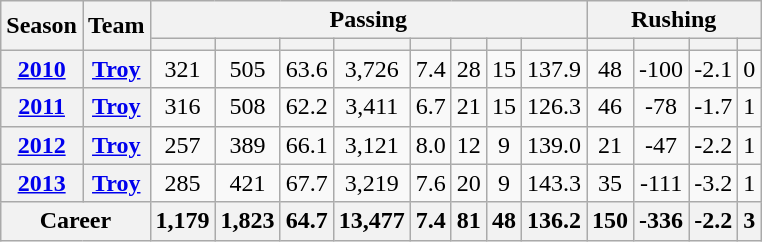<table class="wikitable" style="text-align:center;">
<tr>
<th rowspan="2">Season</th>
<th rowspan="2">Team</th>
<th colspan="8">Passing</th>
<th colspan="4">Rushing</th>
</tr>
<tr>
<th></th>
<th></th>
<th></th>
<th></th>
<th></th>
<th></th>
<th></th>
<th></th>
<th></th>
<th></th>
<th></th>
<th></th>
</tr>
<tr>
<th><a href='#'>2010</a></th>
<th><a href='#'>Troy</a></th>
<td>321</td>
<td>505</td>
<td>63.6</td>
<td>3,726</td>
<td>7.4</td>
<td>28</td>
<td>15</td>
<td>137.9</td>
<td>48</td>
<td>-100</td>
<td>-2.1</td>
<td>0</td>
</tr>
<tr>
<th><a href='#'>2011</a></th>
<th><a href='#'>Troy</a></th>
<td>316</td>
<td>508</td>
<td>62.2</td>
<td>3,411</td>
<td>6.7</td>
<td>21</td>
<td>15</td>
<td>126.3</td>
<td>46</td>
<td>-78</td>
<td>-1.7</td>
<td>1</td>
</tr>
<tr>
<th><a href='#'>2012</a></th>
<th><a href='#'>Troy</a></th>
<td>257</td>
<td>389</td>
<td>66.1</td>
<td>3,121</td>
<td>8.0</td>
<td>12</td>
<td>9</td>
<td>139.0</td>
<td>21</td>
<td>-47</td>
<td>-2.2</td>
<td>1</td>
</tr>
<tr>
<th><a href='#'>2013</a></th>
<th><a href='#'>Troy</a></th>
<td>285</td>
<td>421</td>
<td>67.7</td>
<td>3,219</td>
<td>7.6</td>
<td>20</td>
<td>9</td>
<td>143.3</td>
<td>35</td>
<td>-111</td>
<td>-3.2</td>
<td>1</td>
</tr>
<tr>
<th colspan="2">Career</th>
<th>1,179</th>
<th>1,823</th>
<th>64.7</th>
<th>13,477</th>
<th>7.4</th>
<th>81</th>
<th>48</th>
<th>136.2</th>
<th>150</th>
<th>-336</th>
<th>-2.2</th>
<th>3</th>
</tr>
</table>
